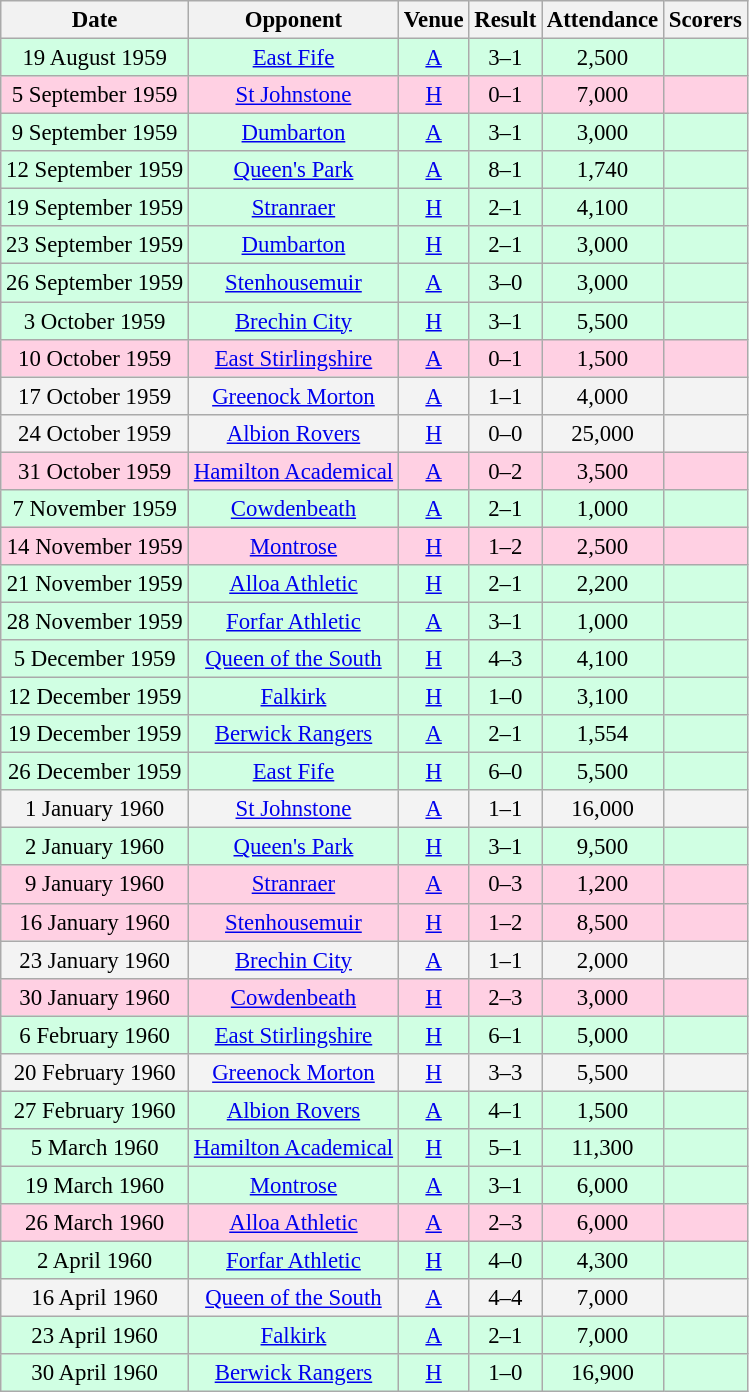<table class="wikitable sortable" style="font-size:95%; text-align:center">
<tr>
<th>Date</th>
<th>Opponent</th>
<th>Venue</th>
<th>Result</th>
<th>Attendance</th>
<th>Scorers</th>
</tr>
<tr bgcolor = "#d0ffe3">
<td>19 August 1959</td>
<td><a href='#'>East Fife</a></td>
<td><a href='#'>A</a></td>
<td>3–1</td>
<td>2,500</td>
<td></td>
</tr>
<tr bgcolor = "#ffd0e3">
<td>5 September 1959</td>
<td><a href='#'>St Johnstone</a></td>
<td><a href='#'>H</a></td>
<td>0–1</td>
<td>7,000</td>
<td></td>
</tr>
<tr bgcolor = "#d0ffe3">
<td>9 September 1959</td>
<td><a href='#'>Dumbarton</a></td>
<td><a href='#'>A</a></td>
<td>3–1</td>
<td>3,000</td>
<td></td>
</tr>
<tr bgcolor = "#d0ffe3">
<td>12 September 1959</td>
<td><a href='#'>Queen's Park</a></td>
<td><a href='#'>A</a></td>
<td>8–1</td>
<td>1,740</td>
<td></td>
</tr>
<tr bgcolor = "#d0ffe3">
<td>19 September 1959</td>
<td><a href='#'>Stranraer</a></td>
<td><a href='#'>H</a></td>
<td>2–1</td>
<td>4,100</td>
<td></td>
</tr>
<tr bgcolor = "#d0ffe3">
<td>23 September 1959</td>
<td><a href='#'>Dumbarton</a></td>
<td><a href='#'>H</a></td>
<td>2–1</td>
<td>3,000</td>
<td></td>
</tr>
<tr bgcolor = "#d0ffe3">
<td>26 September 1959</td>
<td><a href='#'>Stenhousemuir</a></td>
<td><a href='#'>A</a></td>
<td>3–0</td>
<td>3,000</td>
<td></td>
</tr>
<tr bgcolor = "#d0ffe3">
<td>3 October 1959</td>
<td><a href='#'>Brechin City</a></td>
<td><a href='#'>H</a></td>
<td>3–1</td>
<td>5,500</td>
<td></td>
</tr>
<tr bgcolor = "#ffd0e3">
<td>10 October 1959</td>
<td><a href='#'>East Stirlingshire</a></td>
<td><a href='#'>A</a></td>
<td>0–1</td>
<td>1,500</td>
<td></td>
</tr>
<tr bgcolor = "#f3f3f3">
<td>17 October 1959</td>
<td><a href='#'>Greenock Morton</a></td>
<td><a href='#'>A</a></td>
<td>1–1</td>
<td>4,000</td>
<td></td>
</tr>
<tr bgcolor = "#f3f3f3">
<td>24 October 1959</td>
<td><a href='#'>Albion Rovers</a></td>
<td><a href='#'>H</a></td>
<td>0–0</td>
<td>25,000</td>
<td></td>
</tr>
<tr bgcolor = "#ffd0e3">
<td>31 October 1959</td>
<td><a href='#'>Hamilton Academical</a></td>
<td><a href='#'>A</a></td>
<td>0–2</td>
<td>3,500</td>
<td></td>
</tr>
<tr bgcolor = "#d0ffe3">
<td>7 November 1959</td>
<td><a href='#'>Cowdenbeath</a></td>
<td><a href='#'>A</a></td>
<td>2–1</td>
<td>1,000</td>
<td></td>
</tr>
<tr bgcolor = "#ffd0e3">
<td>14 November 1959</td>
<td><a href='#'>Montrose</a></td>
<td><a href='#'>H</a></td>
<td>1–2</td>
<td>2,500</td>
<td></td>
</tr>
<tr bgcolor = "#d0ffe3">
<td>21 November 1959</td>
<td><a href='#'>Alloa Athletic</a></td>
<td><a href='#'>H</a></td>
<td>2–1</td>
<td>2,200</td>
<td></td>
</tr>
<tr bgcolor = "#d0ffe3">
<td>28 November 1959</td>
<td><a href='#'>Forfar Athletic</a></td>
<td><a href='#'>A</a></td>
<td>3–1</td>
<td>1,000</td>
<td></td>
</tr>
<tr bgcolor = "#d0ffe3">
<td>5 December 1959</td>
<td><a href='#'>Queen of the South</a></td>
<td><a href='#'>H</a></td>
<td>4–3</td>
<td>4,100</td>
<td></td>
</tr>
<tr bgcolor = "#d0ffe3">
<td>12 December 1959</td>
<td><a href='#'>Falkirk</a></td>
<td><a href='#'>H</a></td>
<td>1–0</td>
<td>3,100</td>
<td></td>
</tr>
<tr bgcolor = "#d0ffe3">
<td>19 December 1959</td>
<td><a href='#'>Berwick Rangers</a></td>
<td><a href='#'>A</a></td>
<td>2–1</td>
<td>1,554</td>
<td></td>
</tr>
<tr bgcolor = "#d0ffe3">
<td>26 December 1959</td>
<td><a href='#'>East Fife</a></td>
<td><a href='#'>H</a></td>
<td>6–0</td>
<td>5,500</td>
<td></td>
</tr>
<tr bgcolor = "#f3f3f3">
<td>1 January 1960</td>
<td><a href='#'>St Johnstone</a></td>
<td><a href='#'>A</a></td>
<td>1–1</td>
<td>16,000</td>
<td></td>
</tr>
<tr bgcolor = "#d0ffe3">
<td>2 January 1960</td>
<td><a href='#'>Queen's Park</a></td>
<td><a href='#'>H</a></td>
<td>3–1</td>
<td>9,500</td>
<td></td>
</tr>
<tr bgcolor = "#ffd0e3">
<td>9 January 1960</td>
<td><a href='#'>Stranraer</a></td>
<td><a href='#'>A</a></td>
<td>0–3</td>
<td>1,200</td>
<td></td>
</tr>
<tr bgcolor = "#ffd0e3">
<td>16 January 1960</td>
<td><a href='#'>Stenhousemuir</a></td>
<td><a href='#'>H</a></td>
<td>1–2</td>
<td>8,500</td>
<td></td>
</tr>
<tr bgcolor = "#f3f3f3">
<td>23 January 1960</td>
<td><a href='#'>Brechin City</a></td>
<td><a href='#'>A</a></td>
<td>1–1</td>
<td>2,000</td>
<td></td>
</tr>
<tr bgcolor = "#ffd0e3">
<td>30 January 1960</td>
<td><a href='#'>Cowdenbeath</a></td>
<td><a href='#'>H</a></td>
<td>2–3</td>
<td>3,000</td>
<td></td>
</tr>
<tr bgcolor = "#d0ffe3">
<td>6 February 1960</td>
<td><a href='#'>East Stirlingshire</a></td>
<td><a href='#'>H</a></td>
<td>6–1</td>
<td>5,000</td>
<td></td>
</tr>
<tr bgcolor = "#f3f3f3">
<td>20 February 1960</td>
<td><a href='#'>Greenock Morton</a></td>
<td><a href='#'>H</a></td>
<td>3–3</td>
<td>5,500</td>
<td></td>
</tr>
<tr bgcolor = "#d0ffe3">
<td>27 February 1960</td>
<td><a href='#'>Albion Rovers</a></td>
<td><a href='#'>A</a></td>
<td>4–1</td>
<td>1,500</td>
<td></td>
</tr>
<tr bgcolor = "#d0ffe3">
<td>5 March 1960</td>
<td><a href='#'>Hamilton Academical</a></td>
<td><a href='#'>H</a></td>
<td>5–1</td>
<td>11,300</td>
<td></td>
</tr>
<tr bgcolor = "#d0ffe3">
<td>19 March 1960</td>
<td><a href='#'>Montrose</a></td>
<td><a href='#'>A</a></td>
<td>3–1</td>
<td>6,000</td>
<td></td>
</tr>
<tr bgcolor = "#ffd0e3">
<td>26 March 1960</td>
<td><a href='#'>Alloa Athletic</a></td>
<td><a href='#'>A</a></td>
<td>2–3</td>
<td>6,000</td>
<td></td>
</tr>
<tr bgcolor = "#d0ffe3">
<td>2 April 1960</td>
<td><a href='#'>Forfar Athletic</a></td>
<td><a href='#'>H</a></td>
<td>4–0</td>
<td>4,300</td>
<td></td>
</tr>
<tr bgcolor = "#f3f3f3">
<td>16 April 1960</td>
<td><a href='#'>Queen of the South</a></td>
<td><a href='#'>A</a></td>
<td>4–4</td>
<td>7,000</td>
<td></td>
</tr>
<tr bgcolor = "#d0ffe3">
<td>23 April 1960</td>
<td><a href='#'>Falkirk</a></td>
<td><a href='#'>A</a></td>
<td>2–1</td>
<td>7,000</td>
<td></td>
</tr>
<tr bgcolor = "#d0ffe3">
<td>30 April 1960</td>
<td><a href='#'>Berwick Rangers</a></td>
<td><a href='#'>H</a></td>
<td>1–0</td>
<td>16,900</td>
<td></td>
</tr>
</table>
